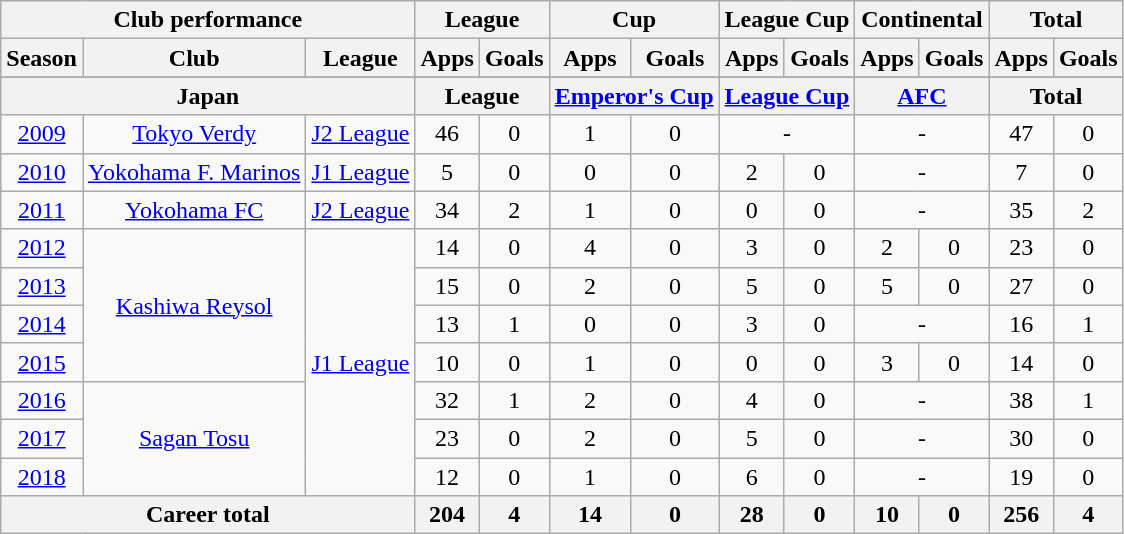<table class="wikitable" style="text-align:center">
<tr>
<th colspan=3>Club performance</th>
<th colspan=2>League</th>
<th colspan=2>Cup</th>
<th colspan=2>League Cup</th>
<th colspan=2>Continental</th>
<th colspan=2>Total</th>
</tr>
<tr>
<th>Season</th>
<th>Club</th>
<th>League</th>
<th>Apps</th>
<th>Goals</th>
<th>Apps</th>
<th>Goals</th>
<th>Apps</th>
<th>Goals</th>
<th>Apps</th>
<th>Goals</th>
<th>Apps</th>
<th>Goals</th>
</tr>
<tr>
</tr>
<tr>
<th colspan=3>Japan</th>
<th colspan=2>League</th>
<th colspan=2><a href='#'>Emperor's Cup</a></th>
<th colspan=2><a href='#'>League Cup</a></th>
<th colspan=2><a href='#'>AFC</a></th>
<th colspan=2>Total</th>
</tr>
<tr>
<td><a href='#'>2009</a></td>
<td><a href='#'>Tokyo Verdy</a></td>
<td><a href='#'>J2 League</a></td>
<td>46</td>
<td>0</td>
<td>1</td>
<td>0</td>
<td colspan="2">-</td>
<td colspan="2">-</td>
<td>47</td>
<td>0</td>
</tr>
<tr>
<td><a href='#'>2010</a></td>
<td><a href='#'>Yokohama F. Marinos</a></td>
<td><a href='#'>J1 League</a></td>
<td>5</td>
<td>0</td>
<td>0</td>
<td>0</td>
<td>2</td>
<td>0</td>
<td colspan="2">-</td>
<td>7</td>
<td>0</td>
</tr>
<tr>
<td><a href='#'>2011</a></td>
<td><a href='#'>Yokohama FC</a></td>
<td><a href='#'>J2 League</a></td>
<td>34</td>
<td>2</td>
<td>1</td>
<td>0</td>
<td>0</td>
<td>0</td>
<td colspan="2">-</td>
<td>35</td>
<td>2</td>
</tr>
<tr>
<td><a href='#'>2012</a></td>
<td rowspan=4><a href='#'>Kashiwa Reysol</a></td>
<td rowspan=7><a href='#'>J1 League</a></td>
<td>14</td>
<td>0</td>
<td>4</td>
<td>0</td>
<td>3</td>
<td>0</td>
<td>2</td>
<td>0</td>
<td>23</td>
<td>0</td>
</tr>
<tr>
<td><a href='#'>2013</a></td>
<td>15</td>
<td>0</td>
<td>2</td>
<td>0</td>
<td>5</td>
<td>0</td>
<td>5</td>
<td>0</td>
<td>27</td>
<td>0</td>
</tr>
<tr>
<td><a href='#'>2014</a></td>
<td>13</td>
<td>1</td>
<td>0</td>
<td>0</td>
<td>3</td>
<td>0</td>
<td colspan="2">-</td>
<td>16</td>
<td>1</td>
</tr>
<tr>
<td><a href='#'>2015</a></td>
<td>10</td>
<td>0</td>
<td>1</td>
<td>0</td>
<td>0</td>
<td>0</td>
<td>3</td>
<td>0</td>
<td>14</td>
<td>0</td>
</tr>
<tr>
<td><a href='#'>2016</a></td>
<td rowspan=3><a href='#'>Sagan Tosu</a></td>
<td>32</td>
<td>1</td>
<td>2</td>
<td>0</td>
<td>4</td>
<td>0</td>
<td colspan="2">-</td>
<td>38</td>
<td>1</td>
</tr>
<tr>
<td><a href='#'>2017</a></td>
<td>23</td>
<td>0</td>
<td>2</td>
<td>0</td>
<td>5</td>
<td>0</td>
<td colspan="2">-</td>
<td>30</td>
<td>0</td>
</tr>
<tr>
<td><a href='#'>2018</a></td>
<td>12</td>
<td>0</td>
<td>1</td>
<td>0</td>
<td>6</td>
<td>0</td>
<td colspan="2">-</td>
<td>19</td>
<td>0</td>
</tr>
<tr>
<th colspan=3>Career total</th>
<th>204</th>
<th>4</th>
<th>14</th>
<th>0</th>
<th>28</th>
<th>0</th>
<th>10</th>
<th>0</th>
<th>256</th>
<th>4</th>
</tr>
</table>
